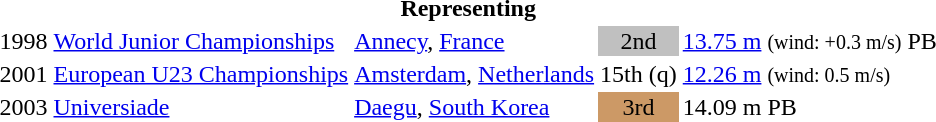<table>
<tr>
<th colspan="6">Representing </th>
</tr>
<tr>
<td>1998</td>
<td><a href='#'>World Junior Championships</a></td>
<td><a href='#'>Annecy</a>, <a href='#'>France</a></td>
<td bgcolor="silver" align="center">2nd</td>
<td><a href='#'>13.75 m</a>  <small>(wind: +0.3 m/s)</small> PB</td>
</tr>
<tr>
<td>2001</td>
<td><a href='#'>European U23 Championships</a></td>
<td><a href='#'>Amsterdam</a>, <a href='#'>Netherlands</a></td>
<td>15th (q)</td>
<td><a href='#'>12.26 m</a> <small>(wind: 0.5 m/s)</small></td>
</tr>
<tr>
<td>2003</td>
<td><a href='#'>Universiade</a></td>
<td><a href='#'>Daegu</a>, <a href='#'>South Korea</a></td>
<td bgcolor="cc9966" align="center">3rd</td>
<td>14.09 m PB</td>
</tr>
</table>
